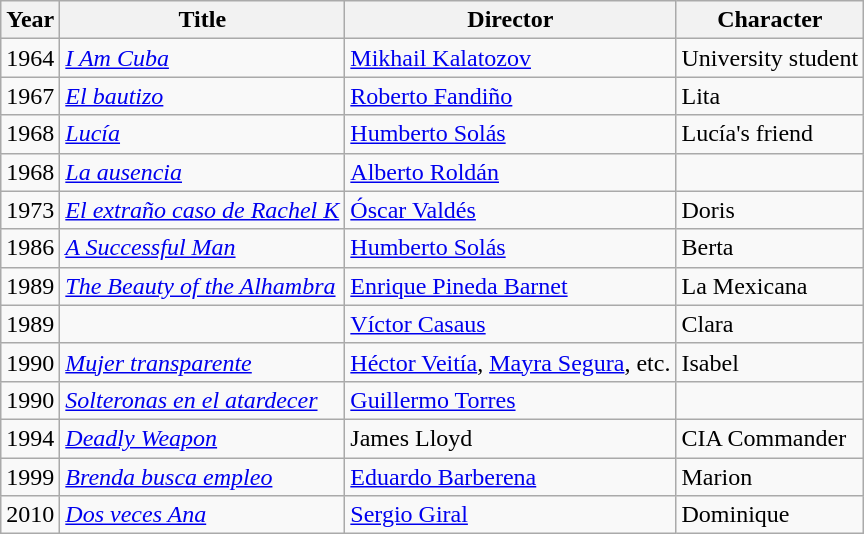<table class=wikitable>
<tr>
<th>Year</th>
<th>Title</th>
<th>Director</th>
<th>Character</th>
</tr>
<tr>
<td>1964</td>
<td><em><a href='#'>I Am Cuba</a></em></td>
<td><a href='#'>Mikhail Kalatozov</a></td>
<td>University student</td>
</tr>
<tr>
<td>1967</td>
<td><em><a href='#'>El bautizo</a></em></td>
<td><a href='#'>Roberto Fandiño</a></td>
<td>Lita</td>
</tr>
<tr>
<td>1968</td>
<td><em><a href='#'>Lucía</a></em></td>
<td><a href='#'>Humberto Solás</a></td>
<td>Lucía's friend</td>
</tr>
<tr>
<td>1968</td>
<td><em><a href='#'>La ausencia</a></em></td>
<td><a href='#'>Alberto Roldán</a></td>
</tr>
<tr>
<td>1973</td>
<td><em><a href='#'>El extraño caso de Rachel K</a></em></td>
<td><a href='#'>Óscar Valdés</a></td>
<td>Doris</td>
</tr>
<tr>
<td>1986</td>
<td><em><a href='#'>A Successful Man</a></em></td>
<td><a href='#'>Humberto Solás</a></td>
<td>Berta</td>
</tr>
<tr>
<td>1989</td>
<td><em><a href='#'>The Beauty of the Alhambra</a></em></td>
<td><a href='#'>Enrique Pineda Barnet</a></td>
<td>La Mexicana</td>
</tr>
<tr>
<td>1989</td>
<td><em></em></td>
<td><a href='#'>Víctor Casaus</a></td>
<td>Clara</td>
</tr>
<tr>
<td>1990</td>
<td><em><a href='#'>Mujer transparente</a></em></td>
<td><a href='#'>Héctor Veitía</a>, <a href='#'>Mayra Segura</a>, etc.</td>
<td>Isabel</td>
</tr>
<tr>
<td>1990</td>
<td><em><a href='#'>Solteronas en el atardecer</a></em></td>
<td><a href='#'>Guillermo Torres</a></td>
<td></td>
</tr>
<tr>
<td>1994</td>
<td><em><a href='#'>Deadly Weapon</a></em></td>
<td>James Lloyd</td>
<td>CIA Commander</td>
</tr>
<tr>
<td>1999</td>
<td><em><a href='#'>Brenda busca empleo</a></em></td>
<td><a href='#'>Eduardo Barberena</a></td>
<td>Marion</td>
</tr>
<tr>
<td>2010</td>
<td><em><a href='#'>Dos veces Ana</a></em></td>
<td><a href='#'>Sergio Giral</a></td>
<td>Dominique</td>
</tr>
</table>
